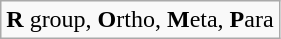<table class="wikitable">
<tr>
<td><strong>R</strong> group, <strong>O</strong>rtho, <strong>M</strong>eta, <strong>P</strong>ara</td>
</tr>
</table>
